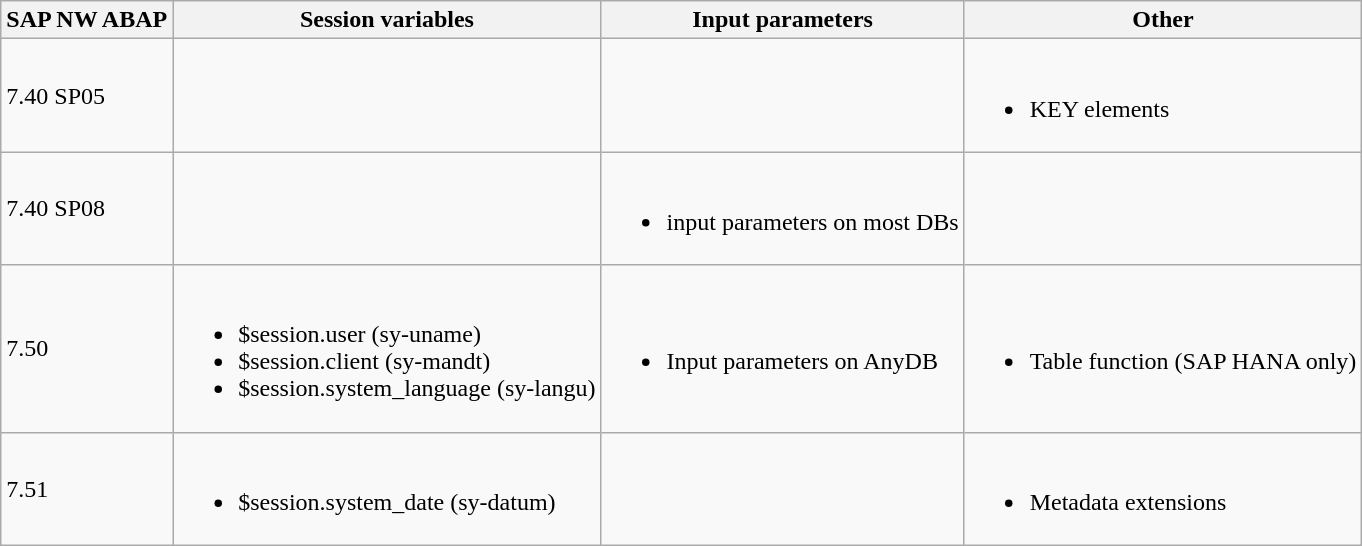<table class="wikitable">
<tr>
<th>SAP NW ABAP</th>
<th>Session variables</th>
<th>Input parameters</th>
<th>Other</th>
</tr>
<tr>
<td>7.40 SP05</td>
<td></td>
<td></td>
<td><br><ul><li>KEY elements</li></ul></td>
</tr>
<tr>
<td>7.40 SP08</td>
<td></td>
<td><br><ul><li>input parameters on most DBs</li></ul></td>
<td></td>
</tr>
<tr>
<td>7.50</td>
<td><br><ul><li>$session.user (sy-uname)</li><li>$session.client (sy-mandt)</li><li>$session.system_language (sy-langu)</li></ul></td>
<td><br><ul><li>Input parameters on AnyDB</li></ul></td>
<td><br><ul><li>Table function (SAP HANA only)</li></ul></td>
</tr>
<tr>
<td>7.51</td>
<td><br><ul><li>$session.system_date (sy-datum)</li></ul></td>
<td></td>
<td><br><ul><li>Metadata extensions</li></ul></td>
</tr>
</table>
